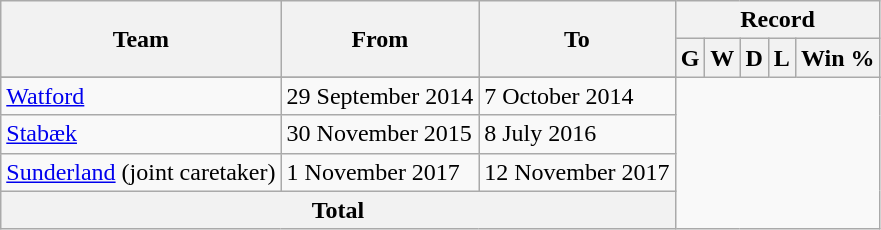<table class="wikitable" style="text-align: center">
<tr>
<th rowspan="2">Team</th>
<th rowspan="2">From</th>
<th rowspan="2">To</th>
<th colspan="5">Record</th>
</tr>
<tr>
<th>G</th>
<th>W</th>
<th>D</th>
<th>L</th>
<th>Win %</th>
</tr>
<tr>
</tr>
<tr>
<td align=left><a href='#'>Watford</a></td>
<td align=left>29 September 2014</td>
<td align=left>7 October 2014<br></td>
</tr>
<tr>
<td align=left><a href='#'>Stabæk</a></td>
<td align=left>30 November 2015</td>
<td align=left>8 July 2016<br></td>
</tr>
<tr>
<td align=left><a href='#'>Sunderland</a> (joint caretaker)</td>
<td align=left>1 November 2017</td>
<td align=left>12 November 2017<br></td>
</tr>
<tr>
<th colspan="3">Total<br></th>
</tr>
</table>
